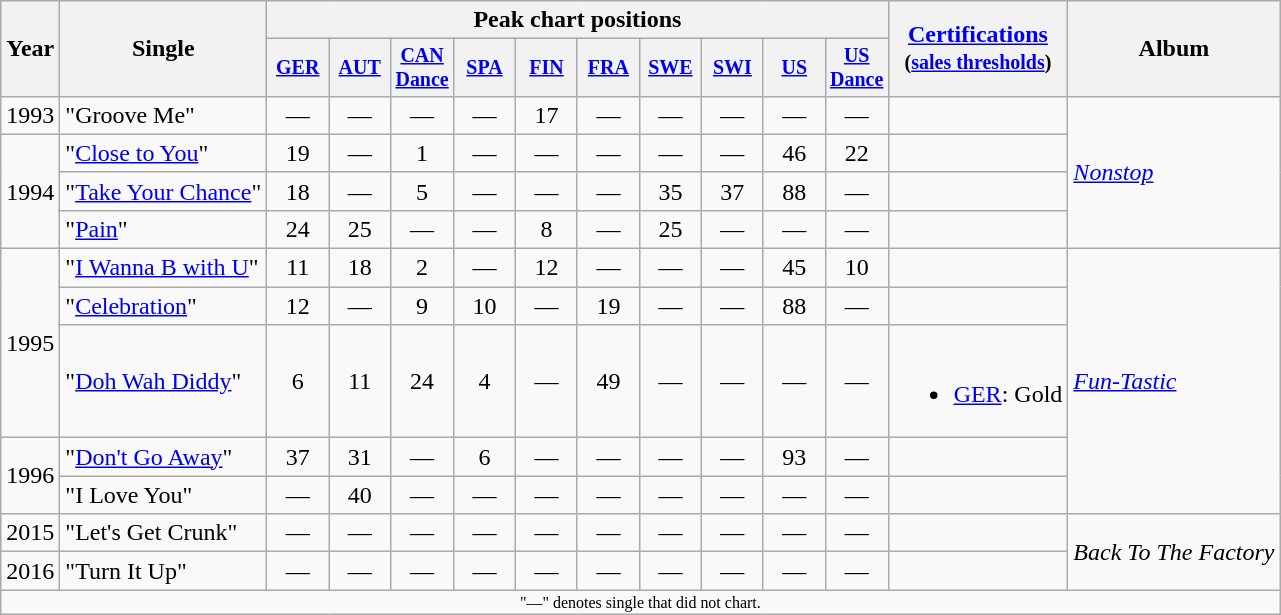<table class="wikitable" style="text-align:center;">
<tr>
<th rowspan="2">Year</th>
<th rowspan="2">Single</th>
<th colspan="10">Peak chart positions</th>
<th rowspan="2"><a href='#'>Certifications</a><br><small>(<a href='#'>sales thresholds</a>)</small></th>
<th rowspan="2">Album</th>
</tr>
<tr style="font-size:smaller;">
<th style="width:35px;"><a href='#'>GER</a><br></th>
<th style="width:35px;"><a href='#'>AUT</a></th>
<th style="width:35px;"><a href='#'>CAN<br>Dance</a><br></th>
<th style="width:35px;"><a href='#'>SPA</a><br></th>
<th style="width:35px;"><a href='#'>FIN</a><br></th>
<th style="width:35px;"><a href='#'>FRA</a></th>
<th style="width:35px;"><a href='#'>SWE</a></th>
<th style="width:35px;"><a href='#'>SWI</a></th>
<th style="width:35px;"><a href='#'>US</a><br></th>
<th style="width:35px;"><a href='#'>US<br>Dance</a><br></th>
</tr>
<tr>
<td rowspan="1">1993</td>
<td style="text-align:left;">"Groove Me"</td>
<td>—</td>
<td>—</td>
<td>—</td>
<td>—</td>
<td>17</td>
<td>—</td>
<td>—</td>
<td>—</td>
<td>—</td>
<td>—</td>
<td></td>
<td style="text-align:left;" rowspan="4"><em><a href='#'>Nonstop</a></em></td>
</tr>
<tr>
<td rowspan="3">1994</td>
<td style="text-align:left;">"<a href='#'>Close to You</a>"</td>
<td>19</td>
<td>—</td>
<td>1</td>
<td>—</td>
<td>—</td>
<td>—</td>
<td>—</td>
<td>—</td>
<td>46</td>
<td>22</td>
<td></td>
</tr>
<tr>
<td style="text-align:left;">"<a href='#'>Take Your Chance</a>"</td>
<td>18</td>
<td>—</td>
<td>5</td>
<td>—</td>
<td>—</td>
<td>—</td>
<td>35</td>
<td>37</td>
<td>88</td>
<td>—</td>
<td></td>
</tr>
<tr>
<td style="text-align:left;">"<a href='#'>Pain</a>"</td>
<td>24</td>
<td>25</td>
<td>—</td>
<td>—</td>
<td>8</td>
<td>—</td>
<td>25</td>
<td>—</td>
<td>—</td>
<td>—</td>
<td></td>
</tr>
<tr>
<td rowspan="3">1995</td>
<td style="text-align:left;">"<a href='#'>I Wanna B with U</a>"</td>
<td>11</td>
<td>18</td>
<td>2</td>
<td>—</td>
<td>12</td>
<td>—</td>
<td>—</td>
<td>—</td>
<td>45</td>
<td>10</td>
<td></td>
<td style="text-align:left;" rowspan="5"><em><a href='#'>Fun-Tastic</a></em></td>
</tr>
<tr>
<td style="text-align:left;">"<a href='#'>Celebration</a>"</td>
<td>12</td>
<td>—</td>
<td>9</td>
<td>10</td>
<td>—</td>
<td>19</td>
<td>—</td>
<td>—</td>
<td>88</td>
<td>—</td>
<td></td>
</tr>
<tr>
<td style="text-align:left;">"<a href='#'>Doh Wah Diddy</a>"</td>
<td>6</td>
<td>11</td>
<td>24</td>
<td>4</td>
<td>—</td>
<td>49</td>
<td>—</td>
<td>—</td>
<td>—</td>
<td>—</td>
<td><br><ul><li><a href='#'>GER</a>: Gold</li></ul></td>
</tr>
<tr>
<td rowspan="2">1996</td>
<td style="text-align:left;">"<a href='#'>Don't Go Away</a>"</td>
<td>37</td>
<td>31</td>
<td>—</td>
<td>6</td>
<td>—</td>
<td>—</td>
<td>—</td>
<td>—</td>
<td>93</td>
<td>—</td>
<td></td>
</tr>
<tr>
<td style="text-align:left;">"I Love You"</td>
<td>—</td>
<td>40</td>
<td>—</td>
<td>—</td>
<td>—</td>
<td>—</td>
<td>—</td>
<td>—</td>
<td>—</td>
<td>—</td>
<td></td>
</tr>
<tr>
<td>2015</td>
<td style="text-align:left;">"Let's Get Crunk"</td>
<td>—</td>
<td>—</td>
<td>—</td>
<td>—</td>
<td>—</td>
<td>—</td>
<td>—</td>
<td>—</td>
<td>—</td>
<td>—</td>
<td></td>
<td style="text-align:left;" rowspan="2"><em>Back To The Factory</em></td>
</tr>
<tr>
<td>2016</td>
<td style="text-align:left;">"Turn It Up"</td>
<td>—</td>
<td>—</td>
<td>—</td>
<td>—</td>
<td>—</td>
<td>—</td>
<td>—</td>
<td>—</td>
<td>—</td>
<td>—</td>
<td></td>
</tr>
<tr>
<td colspan="15" style="font-size:8pt">"—" denotes single that did not chart.</td>
</tr>
</table>
